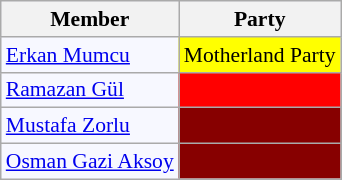<table class=wikitable style="border:1px solid #8888aa; background-color:#f7f8ff; padding:0px; font-size:90%;">
<tr>
<th>Member</th>
<th>Party</th>
</tr>
<tr>
<td><a href='#'>Erkan Mumcu</a></td>
<td style="background: #ffff00">Motherland Party</td>
</tr>
<tr>
<td><a href='#'>Ramazan Gül</a></td>
<td style="background: #ff0000"></td>
</tr>
<tr>
<td><a href='#'>Mustafa Zorlu</a></td>
<td style="background: #870000"></td>
</tr>
<tr>
<td><a href='#'>Osman Gazi Aksoy</a></td>
<td style="background: #870000"></td>
</tr>
</table>
